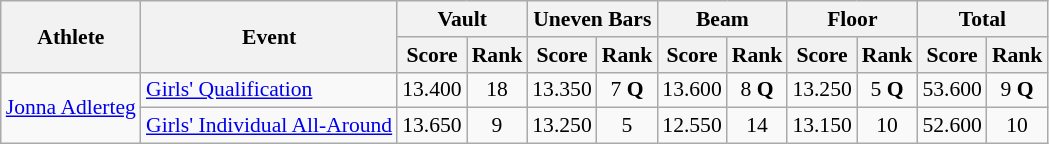<table class="wikitable" border="1" style="font-size:90%">
<tr>
<th rowspan=2>Athlete</th>
<th rowspan=2>Event</th>
<th colspan=2>Vault</th>
<th colspan=2>Uneven Bars</th>
<th colspan=2>Beam</th>
<th colspan=2>Floor</th>
<th colspan=2>Total</th>
</tr>
<tr>
<th>Score</th>
<th>Rank</th>
<th>Score</th>
<th>Rank</th>
<th>Score</th>
<th>Rank</th>
<th>Score</th>
<th>Rank</th>
<th>Score</th>
<th>Rank</th>
</tr>
<tr>
<td rowspan=2><a href='#'>Jonna Adlerteg</a></td>
<td><a href='#'>Girls' Qualification</a></td>
<td align=center>13.400</td>
<td align=center>18</td>
<td align=center>13.350</td>
<td align=center>7 <strong>Q</strong></td>
<td align=center>13.600</td>
<td align=center>8 <strong>Q</strong></td>
<td align=center>13.250</td>
<td align=center>5 <strong>Q</strong></td>
<td align=center>53.600</td>
<td align=center>9 <strong>Q</strong></td>
</tr>
<tr>
<td><a href='#'>Girls' Individual All-Around</a></td>
<td align=center>13.650</td>
<td align=center>9</td>
<td align=center>13.250</td>
<td align=center>5</td>
<td align=center>12.550</td>
<td align=center>14</td>
<td align=center>13.150</td>
<td align=center>10</td>
<td align=center>52.600</td>
<td align=center>10</td>
</tr>
</table>
